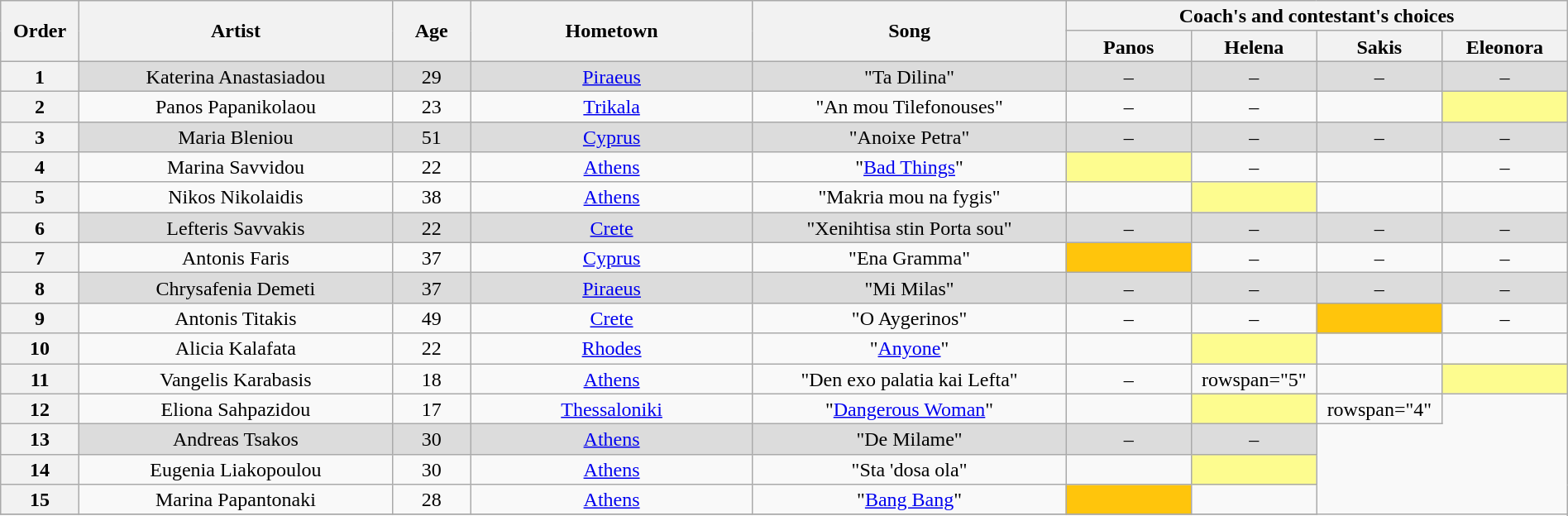<table class="wikitable" style="text-align:center; line-height:17px; width:100%;">
<tr>
<th scope="col" rowspan="2" width="05%">Order</th>
<th scope="col" rowspan="2" width="20%">Artist</th>
<th scope="col" rowspan="2" width="05%">Age</th>
<th scope="col" rowspan="2" width="18%">Hometown</th>
<th scope="col" rowspan="2" width="20%">Song</th>
<th scope="col" colspan="4" width="32%">Coach's and contestant's choices</th>
</tr>
<tr>
<th width="08%">Panos</th>
<th width="08%">Helena</th>
<th width="08%">Sakis</th>
<th width="08%">Eleonora</th>
</tr>
<tr style="background:#DCDCDC;" |>
<th>1</th>
<td>Katerina Anastasiadou</td>
<td>29</td>
<td><a href='#'>Piraeus</a></td>
<td>"Ta Dilina"</td>
<td>–</td>
<td>–</td>
<td>–</td>
<td>–</td>
</tr>
<tr>
<th>2</th>
<td>Panos Papanikolaou</td>
<td>23</td>
<td><a href='#'>Trikala</a></td>
<td>"An mou Tilefonouses"</td>
<td>–</td>
<td>–</td>
<td></td>
<td style="background:#fdfc8f;"></td>
</tr>
<tr style="background:#DCDCDC;" |>
<th>3</th>
<td>Maria Bleniou</td>
<td>51</td>
<td><a href='#'>Cyprus</a></td>
<td>"Anoixe Petra"</td>
<td>–</td>
<td>–</td>
<td>–</td>
<td>–</td>
</tr>
<tr>
<th>4</th>
<td>Marina Savvidou</td>
<td>22</td>
<td><a href='#'>Athens</a></td>
<td>"<a href='#'>Bad Things</a>"</td>
<td style="background:#fdfc8f;"></td>
<td>–</td>
<td></td>
<td>–</td>
</tr>
<tr>
<th>5</th>
<td>Nikos Nikolaidis</td>
<td>38</td>
<td><a href='#'>Athens</a></td>
<td>"Makria mou na fygis"</td>
<td></td>
<td style="background:#fdfc8f;"></td>
<td></td>
<td></td>
</tr>
<tr style="background:#DCDCDC;" |>
<th>6</th>
<td>Lefteris Savvakis</td>
<td>22</td>
<td><a href='#'>Crete</a></td>
<td>"Xenihtisa stin Porta sou"</td>
<td>–</td>
<td>–</td>
<td>–</td>
<td>–</td>
</tr>
<tr>
<th>7</th>
<td>Antonis Faris</td>
<td>37</td>
<td><a href='#'>Cyprus</a></td>
<td>"Ena Gramma"</td>
<td style="background:#FFC50C;"></td>
<td>–</td>
<td>–</td>
<td>–</td>
</tr>
<tr style="background:#DCDCDC;" |>
<th>8</th>
<td>Chrysafenia Demeti</td>
<td>37</td>
<td><a href='#'>Piraeus</a></td>
<td>"Mi Milas"</td>
<td>–</td>
<td>–</td>
<td>–</td>
<td>–</td>
</tr>
<tr>
<th>9</th>
<td>Antonis Titakis</td>
<td>49</td>
<td><a href='#'>Crete</a></td>
<td>"O Aygerinos"</td>
<td>–</td>
<td>–</td>
<td style="background:#FFC50C;"></td>
<td>–</td>
</tr>
<tr>
<th>10</th>
<td>Alicia Kalafata</td>
<td>22</td>
<td><a href='#'>Rhodes</a></td>
<td>"<a href='#'>Anyone</a>"</td>
<td></td>
<td style="background:#fdfc8f;"></td>
<td></td>
<td></td>
</tr>
<tr>
<th>11</th>
<td>Vangelis Karabasis</td>
<td>18</td>
<td><a href='#'>Athens</a></td>
<td>"Den exo palatia kai Lefta"</td>
<td>–</td>
<td>rowspan="5" </td>
<td></td>
<td style="background:#fdfc8f;"></td>
</tr>
<tr>
<th>12</th>
<td>Eliona Sahpazidou</td>
<td>17</td>
<td><a href='#'>Thessaloniki</a></td>
<td>"<a href='#'>Dangerous Woman</a>"</td>
<td></td>
<td style="background:#fdfc8f;"></td>
<td>rowspan="4" </td>
</tr>
<tr style="background:#DCDCDC;" |>
<th>13</th>
<td>Andreas Tsakos</td>
<td>30</td>
<td><a href='#'>Athens</a></td>
<td>"De Milame"</td>
<td>–</td>
<td>–</td>
</tr>
<tr>
<th>14</th>
<td>Eugenia Liakopoulou</td>
<td>30</td>
<td><a href='#'>Athens</a></td>
<td>"Sta 'dosa ola"</td>
<td></td>
<td style="background:#fdfc8f;"></td>
</tr>
<tr>
<th>15</th>
<td>Marina Papantonaki</td>
<td>28</td>
<td><a href='#'>Athens</a></td>
<td>"<a href='#'>Bang Bang</a>"</td>
<td style="background:#FFC50C;"></td>
<td></td>
</tr>
<tr>
</tr>
</table>
